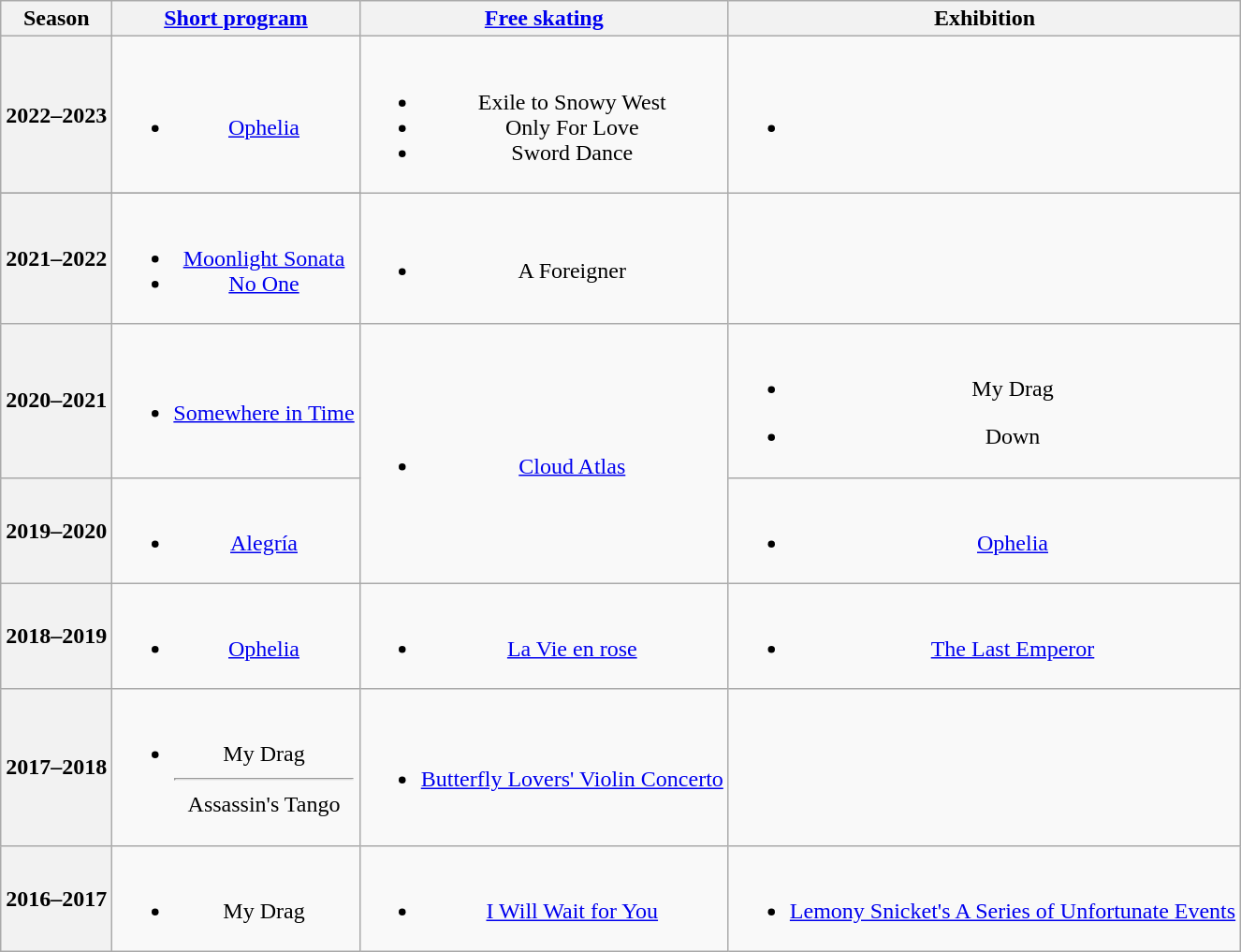<table class="wikitable" style="text-align:center">
<tr>
<th>Season</th>
<th><a href='#'>Short program</a></th>
<th><a href='#'>Free skating</a></th>
<th>Exhibition</th>
</tr>
<tr>
<th>2022–2023 <br> </th>
<td><br><ul><li><a href='#'>Ophelia</a> <br> </li></ul></td>
<td rowspan=2><br><ul><li>Exile to Snowy West</li><li>Only For Love</li><li>Sword Dance <br></li></ul></td>
<td><br><ul><li></li></ul></td>
</tr>
<tr>
</tr>
<tr>
<th>2021–2022 <br> </th>
<td><br><ul><li><a href='#'>Moonlight Sonata</a>  <br> </li><li><a href='#'>No One</a> <br> </li></ul></td>
<td><br><ul><li>A Foreigner </li></ul></td>
</tr>
<tr>
<th>2020–2021 <br> </th>
<td><br><ul><li><a href='#'>Somewhere in Time</a>  <br> </li></ul></td>
<td rowspan=2><br><ul><li><a href='#'>Cloud Atlas</a> <br> </li></ul></td>
<td><br><ul><li>My Drag </li></ul><ul><li>Down </li></ul></td>
</tr>
<tr>
<th>2019–2020 <br> </th>
<td><br><ul><li><a href='#'>Alegría</a> <br> </li></ul></td>
<td><br><ul><li><a href='#'>Ophelia</a></li></ul></td>
</tr>
<tr>
<th>2018–2019 <br> </th>
<td><br><ul><li><a href='#'>Ophelia</a> <br> </li></ul></td>
<td><br><ul><li><a href='#'>La Vie en rose</a> <br> </li></ul></td>
<td><br><ul><li><a href='#'>The Last Emperor</a></li></ul></td>
</tr>
<tr>
<th>2017–2018 <br> </th>
<td><br><ul><li>My Drag <br> <hr> Assassin's Tango <br> </li></ul></td>
<td><br><ul><li><a href='#'>Butterfly Lovers' Violin Concerto</a> <br></li></ul></td>
<td></td>
</tr>
<tr>
<th>2016–2017 <br></th>
<td><br><ul><li>My Drag <br></li></ul></td>
<td><br><ul><li><a href='#'>I Will Wait for You</a> <br></li></ul></td>
<td><br><ul><li><a href='#'>Lemony Snicket's A Series of Unfortunate Events</a> <br></li></ul></td>
</tr>
</table>
